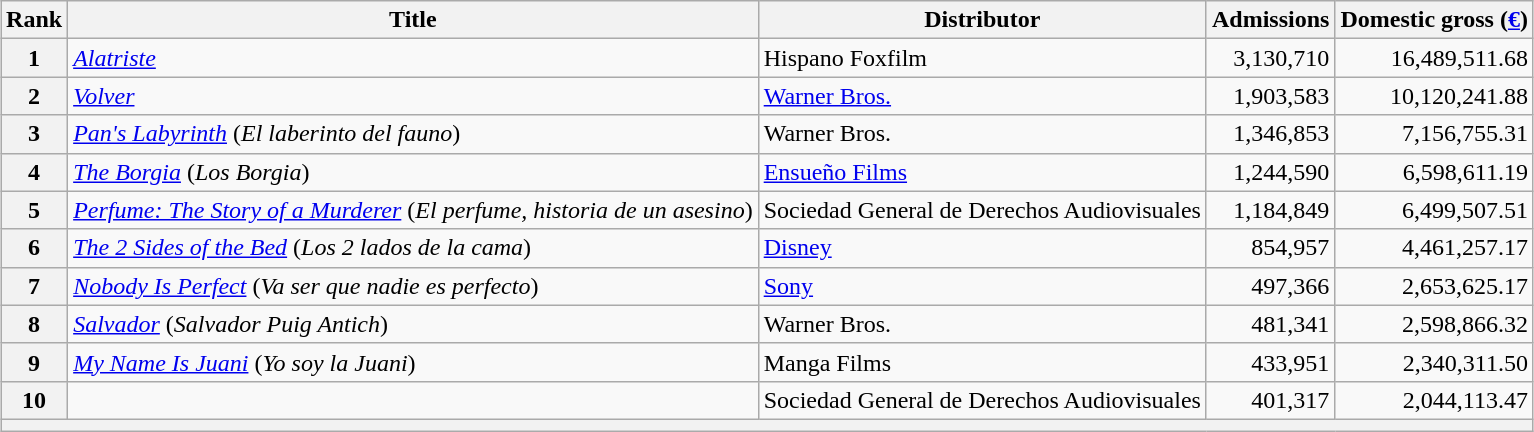<table class="wikitable" style="margin:1em auto;">
<tr>
<th>Rank</th>
<th>Title</th>
<th>Distributor</th>
<th>Admissions</th>
<th>Domestic gross (<a href='#'>€</a>)</th>
</tr>
<tr>
<th align = "center">1</th>
<td><em><a href='#'>Alatriste</a></em></td>
<td>Hispano Foxfilm</td>
<td align = "right">3,130,710</td>
<td align = "right">16,489,511.68</td>
</tr>
<tr>
<th align = "center">2</th>
<td><em><a href='#'>Volver</a></em></td>
<td><a href='#'>Warner Bros.</a></td>
<td align = "right">1,903,583</td>
<td align = "right">10,120,241.88</td>
</tr>
<tr>
<th align = "center">3</th>
<td><em><a href='#'>Pan's Labyrinth</a></em> (<em>El laberinto del fauno</em>)</td>
<td>Warner Bros.</td>
<td align = "right">1,346,853</td>
<td align = "right">7,156,755.31</td>
</tr>
<tr>
<th align = "center">4</th>
<td><em><a href='#'>The Borgia</a></em> (<em>Los Borgia</em>)</td>
<td><a href='#'>Ensueño Films</a></td>
<td align = "right">1,244,590</td>
<td align = "right">6,598,611.19</td>
</tr>
<tr>
<th align = "center">5</th>
<td><em><a href='#'>Perfume: The Story of a Murderer</a></em> (<em>El perfume, historia de un asesino</em>)</td>
<td>Sociedad General de Derechos Audiovisuales</td>
<td align = "right">1,184,849</td>
<td align = "right">6,499,507.51</td>
</tr>
<tr>
<th align = "center">6</th>
<td><em><a href='#'>The 2 Sides of the Bed</a></em> (<em>Los 2 lados de la cama</em>) </td>
<td><a href='#'>Disney</a></td>
<td align = "right">854,957</td>
<td align = "right">4,461,257.17</td>
</tr>
<tr>
<th align = "center">7</th>
<td><em><a href='#'>Nobody Is Perfect</a></em> (<em>Va ser que nadie es perfecto</em>)</td>
<td><a href='#'>Sony</a></td>
<td align = "right">497,366</td>
<td align = "right">2,653,625.17</td>
</tr>
<tr>
<th align = "center">8</th>
<td><em><a href='#'>Salvador</a></em> (<em>Salvador Puig Antich</em>)</td>
<td>Warner Bros.</td>
<td align = "right">481,341</td>
<td align = "right">2,598,866.32</td>
</tr>
<tr>
<th align = "center">9</th>
<td><em><a href='#'>My Name Is Juani</a></em> (<em>Yo soy la Juani</em>)</td>
<td>Manga Films</td>
<td align = "right">433,951</td>
<td align = "right">2,340,311.50</td>
</tr>
<tr>
<th align = "center">10</th>
<td><em></em></td>
<td>Sociedad General de Derechos Audiovisuales</td>
<td align = "right">401,317</td>
<td align = "right">2,044,113.47</td>
</tr>
<tr>
<th align = "center" colspan = "5"></th>
</tr>
</table>
